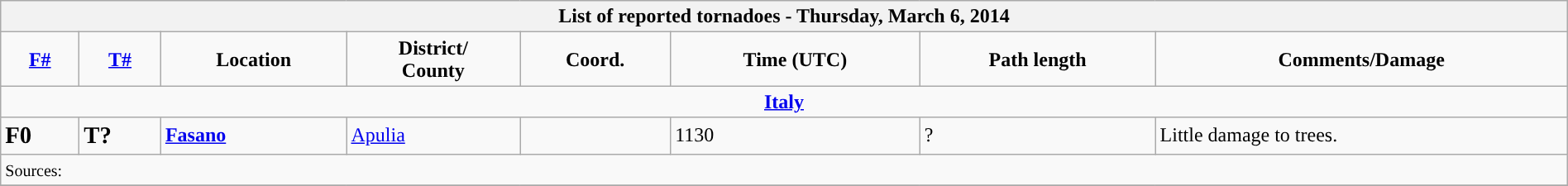<table class="wikitable collapsible" width="100%">
<tr>
<th colspan="8">List of reported tornadoes - Thursday, March 6, 2014</th>
</tr>
<tr>
<td style="text-align: center;"><strong><a href='#'>F#</a></strong></td>
<td style="text-align: center;"><strong><a href='#'>T#</a></strong></td>
<td style="text-align: center;"><strong>Location</strong></td>
<td style="text-align: center;"><strong>District/<br>County</strong></td>
<td style="text-align: center;"><strong>Coord.</strong></td>
<td style="text-align: center;"><strong>Time (UTC)</strong></td>
<td style="text-align: center;"><strong>Path length</strong></td>
<td style="text-align: center;"><strong>Comments/Damage</strong></td>
</tr>
<tr>
<td colspan="8" align=center><strong><a href='#'>Italy</a></strong></td>
</tr>
<tr>
<td><big><strong>F0</strong></big></td>
<td><big><strong>T?</strong></big></td>
<td><strong><a href='#'>Fasano</a></strong></td>
<td><a href='#'>Apulia</a></td>
<td></td>
<td>1130</td>
<td>?</td>
<td>Little damage to trees.</td>
</tr>
<tr>
<td colspan="8"><small>Sources:</small></td>
</tr>
<tr>
</tr>
</table>
